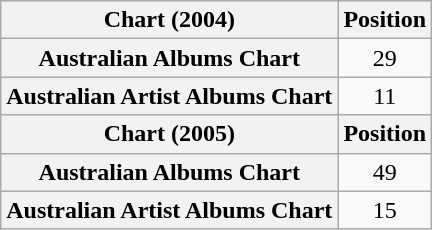<table class="wikitable sortable plainrowheaders" style="text-align:center">
<tr>
<th scope="col">Chart (2004)</th>
<th scope="col">Position</th>
</tr>
<tr>
<th scope="row">Australian Albums Chart</th>
<td>29</td>
</tr>
<tr>
<th scope="row">Australian Artist Albums Chart</th>
<td>11</td>
</tr>
<tr>
<th scope="col">Chart (2005)</th>
<th scope="col">Position</th>
</tr>
<tr>
<th scope="row">Australian Albums Chart</th>
<td>49</td>
</tr>
<tr>
<th scope="row">Australian Artist Albums Chart</th>
<td>15</td>
</tr>
</table>
